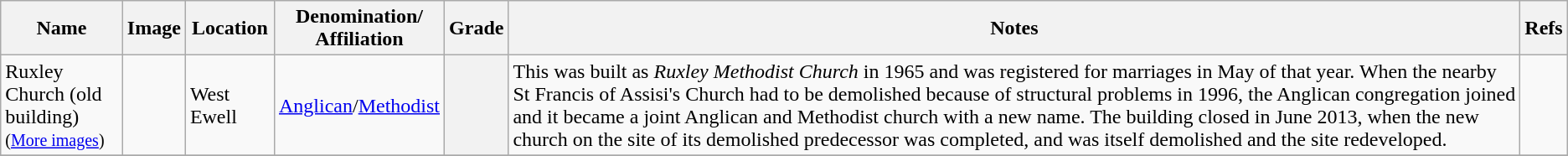<table class="wikitable sortable">
<tr>
<th align="center">Name</th>
<th align="center" class="unsortable">Image</th>
<th align="center">Location</th>
<th align="center">Denomination/<br>Affiliation</th>
<th align="center">Grade</th>
<th align="center" class="unsortable">Notes</th>
<th align="center" class="unsortable">Refs</th>
</tr>
<tr>
<td>Ruxley Church (old building)<br><small>(<a href='#'>More images</a>)</small></td>
<td></td>
<td>West Ewell<br></td>
<td><a href='#'>Anglican</a>/<a href='#'>Methodist</a></td>
<th align="center"></th>
<td>This was built as <em>Ruxley Methodist Church</em> in 1965 and was registered for marriages in May of that year.  When the nearby St Francis of Assisi's Church had to be demolished because of structural problems in 1996, the Anglican congregation joined and it became a joint Anglican and Methodist church with a new name.  The building closed in June 2013, when the new church on the site of its demolished predecessor was completed, and was itself demolished and the site redeveloped.</td>
<td><br><br></td>
</tr>
<tr>
</tr>
</table>
